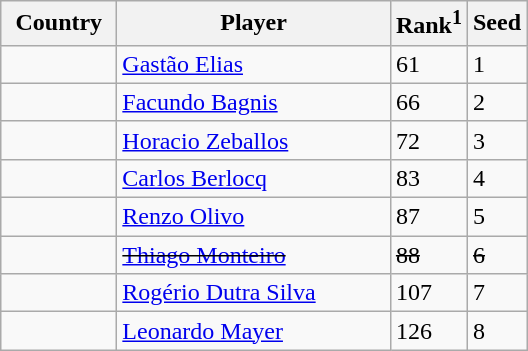<table class="sortable wikitable">
<tr>
<th width="70">Country</th>
<th width="175">Player</th>
<th>Rank<sup>1</sup></th>
<th>Seed</th>
</tr>
<tr>
<td></td>
<td><a href='#'>Gastão Elias</a></td>
<td>61</td>
<td>1</td>
</tr>
<tr>
<td></td>
<td><a href='#'>Facundo Bagnis</a></td>
<td>66</td>
<td>2</td>
</tr>
<tr>
<td></td>
<td><a href='#'>Horacio Zeballos</a></td>
<td>72</td>
<td>3</td>
</tr>
<tr>
<td></td>
<td><a href='#'>Carlos Berlocq</a></td>
<td>83</td>
<td>4</td>
</tr>
<tr>
<td></td>
<td><a href='#'>Renzo Olivo</a></td>
<td>87</td>
<td>5</td>
</tr>
<tr>
<td></td>
<td><s><a href='#'>Thiago Monteiro</a></s></td>
<td><s>88</s></td>
<td><s>6</s></td>
</tr>
<tr>
<td></td>
<td><a href='#'>Rogério Dutra Silva</a></td>
<td>107</td>
<td>7</td>
</tr>
<tr>
<td></td>
<td><a href='#'>Leonardo Mayer</a></td>
<td>126</td>
<td>8</td>
</tr>
</table>
